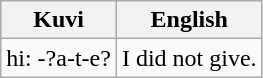<table class="wikitable">
<tr>
<th>Kuvi</th>
<th>English</th>
</tr>
<tr>
<td>hi: -?a-t-e?</td>
<td>I did not give.</td>
</tr>
</table>
